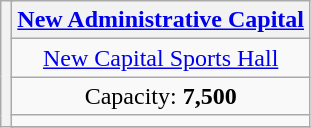<table class="wikitable" style="text-align:center">
<tr>
<th rowspan="8" colspan="2"></th>
<th><a href='#'>New Administrative Capital</a></th>
</tr>
<tr>
<td><a href='#'>New Capital Sports Hall</a></td>
</tr>
<tr>
<td>Capacity: <strong>7,500</strong></td>
</tr>
<tr>
<td></td>
</tr>
<tr>
</tr>
</table>
